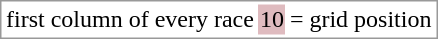<table border="0" style="border: 1px solid #999; background-color:#FFFFFF; text-align:center">
<tr>
<td>first column of every race</td>
<td style="background:#DFBBBF;">10</td>
<td>= grid position</td>
</tr>
</table>
